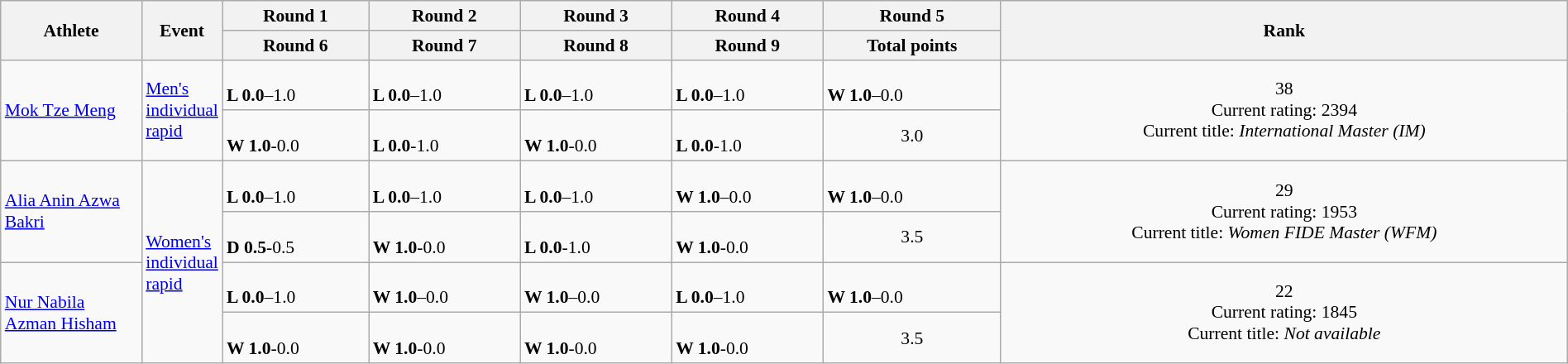<table class="wikitable" width="100%" style="text-align:center; font-size:90%">
<tr>
<th rowspan=2 width="9%">Athlete</th>
<th rowspan=2 width="5%">Event</th>
<th colspan=1>Round 1</th>
<th colspan=1>Round 2</th>
<th colspan=1>Round 3</th>
<th colspan=1>Round 4</th>
<th colspan=1>Round 5</th>
<th rowspan=2>Rank</th>
</tr>
<tr>
<th>Round 6</th>
<th>Round 7</th>
<th>Round 8</th>
<th>Round 9</th>
<th>Total points</th>
</tr>
<tr>
<td align=left rowspan=2><a href='#'>Mok Tze Meng</a></td>
<td align=left rowspan=2><a href='#'>Men's individual rapid</a></td>
<td align=left><br><strong>L 0.0</strong>–1.0</td>
<td align=left><br><strong>L 0.0</strong>–1.0</td>
<td align=left><br><strong>L 0.0</strong>–1.0</td>
<td align=left><br><strong>L 0.0</strong>–1.0</td>
<td align=left><br><strong>W 1.0</strong>–0.0</td>
<td rowspan=2>38<br>Current rating: 2394<br>Current title: <em>International Master (IM)</em></td>
</tr>
<tr>
<td align=left><br><strong>W 1.0</strong>-0.0</td>
<td align=left><br><strong>L 0.0</strong>-1.0</td>
<td align=left><br><strong>W 1.0</strong>-0.0</td>
<td align=left><br><strong>L 0.0</strong>-1.0</td>
<td>3.0</td>
</tr>
<tr>
<td align=left rowspan=2><a href='#'>Alia Anin Azwa Bakri</a></td>
<td align=left rowspan=4><a href='#'>Women's individual rapid</a></td>
<td align=left><br><strong>L 0.0</strong>–1.0</td>
<td align=left><br><strong>L 0.0</strong>–1.0</td>
<td align=left><br><strong>L 0.0</strong>–1.0</td>
<td align=left><br><strong>W 1.0</strong>–0.0</td>
<td align=left><br><strong>W 1.0</strong>–0.0</td>
<td rowspan=2>29<br>Current rating: 1953<br>Current title: <em>Women FIDE Master (WFM)</em></td>
</tr>
<tr>
<td align=left><br><strong>D 0.5</strong>-0.5</td>
<td align=left><br><strong>W 1.0</strong>-0.0</td>
<td align=left><br><strong>L 0.0</strong>-1.0</td>
<td align=left><br><strong>W 1.0</strong>-0.0</td>
<td>3.5</td>
</tr>
<tr>
<td align=left rowspan=2><a href='#'>Nur Nabila Azman Hisham</a></td>
<td align=left><br><strong>L 0.0</strong>–1.0</td>
<td align=left><br><strong>W 1.0</strong>–0.0</td>
<td align=left><br><strong>W 1.0</strong>–0.0</td>
<td align=left><br><strong>L 0.0</strong>–1.0</td>
<td align=left><br><strong>W 1.0</strong>–0.0</td>
<td rowspan=2>22<br>Current rating: 1845<br>Current title: <em>Not available</em></td>
</tr>
<tr>
<td align=left><br><strong>W 1.0</strong>-0.0</td>
<td align=left><br><strong>W 1.0</strong>-0.0</td>
<td align=left><br><strong>W 1.0</strong>-0.0</td>
<td align=left><br><strong>W 1.0</strong>-0.0</td>
<td>3.5</td>
</tr>
</table>
